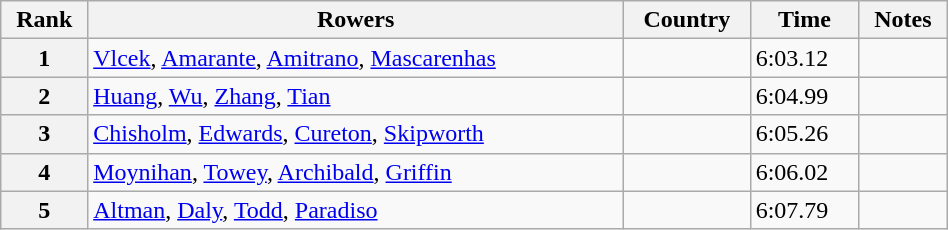<table class="wikitable sortable" width=50%>
<tr>
<th>Rank</th>
<th>Rowers</th>
<th>Country</th>
<th>Time</th>
<th>Notes</th>
</tr>
<tr>
<th>1</th>
<td><a href='#'>Vlcek</a>, <a href='#'>Amarante</a>, <a href='#'>Amitrano</a>, <a href='#'>Mascarenhas</a></td>
<td></td>
<td>6:03.12</td>
<td></td>
</tr>
<tr>
<th>2</th>
<td><a href='#'>Huang</a>, <a href='#'>Wu</a>, <a href='#'>Zhang</a>, <a href='#'>Tian</a></td>
<td></td>
<td>6:04.99</td>
<td></td>
</tr>
<tr>
<th>3</th>
<td><a href='#'>Chisholm</a>, <a href='#'>Edwards</a>, <a href='#'>Cureton</a>, <a href='#'>Skipworth</a></td>
<td></td>
<td>6:05.26</td>
<td></td>
</tr>
<tr>
<th>4</th>
<td><a href='#'>Moynihan</a>, <a href='#'>Towey</a>, <a href='#'>Archibald</a>, <a href='#'>Griffin</a></td>
<td></td>
<td>6:06.02</td>
<td></td>
</tr>
<tr>
<th>5</th>
<td><a href='#'>Altman</a>, <a href='#'>Daly</a>, <a href='#'>Todd</a>, <a href='#'>Paradiso</a></td>
<td></td>
<td>6:07.79</td>
<td></td>
</tr>
</table>
